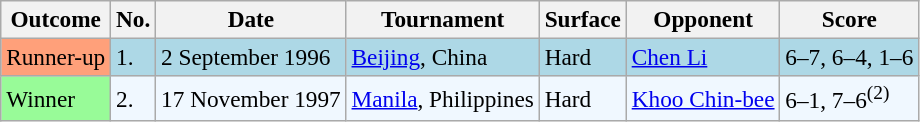<table class="sortable wikitable" style="font-size:97%;">
<tr>
<th>Outcome</th>
<th>No.</th>
<th>Date</th>
<th>Tournament</th>
<th>Surface</th>
<th>Opponent</th>
<th>Score</th>
</tr>
<tr style="background:lightblue;">
<td bgcolor="FFA07A">Runner-up</td>
<td>1.</td>
<td>2 September 1996</td>
<td><a href='#'>Beijing</a>, China</td>
<td>Hard</td>
<td> <a href='#'>Chen Li</a></td>
<td>6–7, 6–4, 1–6</td>
</tr>
<tr bgcolor=f0f8ff>
<td bgcolor="98FB98">Winner</td>
<td>2.</td>
<td>17 November 1997</td>
<td><a href='#'>Manila</a>, Philippines</td>
<td>Hard</td>
<td> <a href='#'>Khoo Chin-bee</a></td>
<td>6–1, 7–6<sup>(2)</sup></td>
</tr>
</table>
